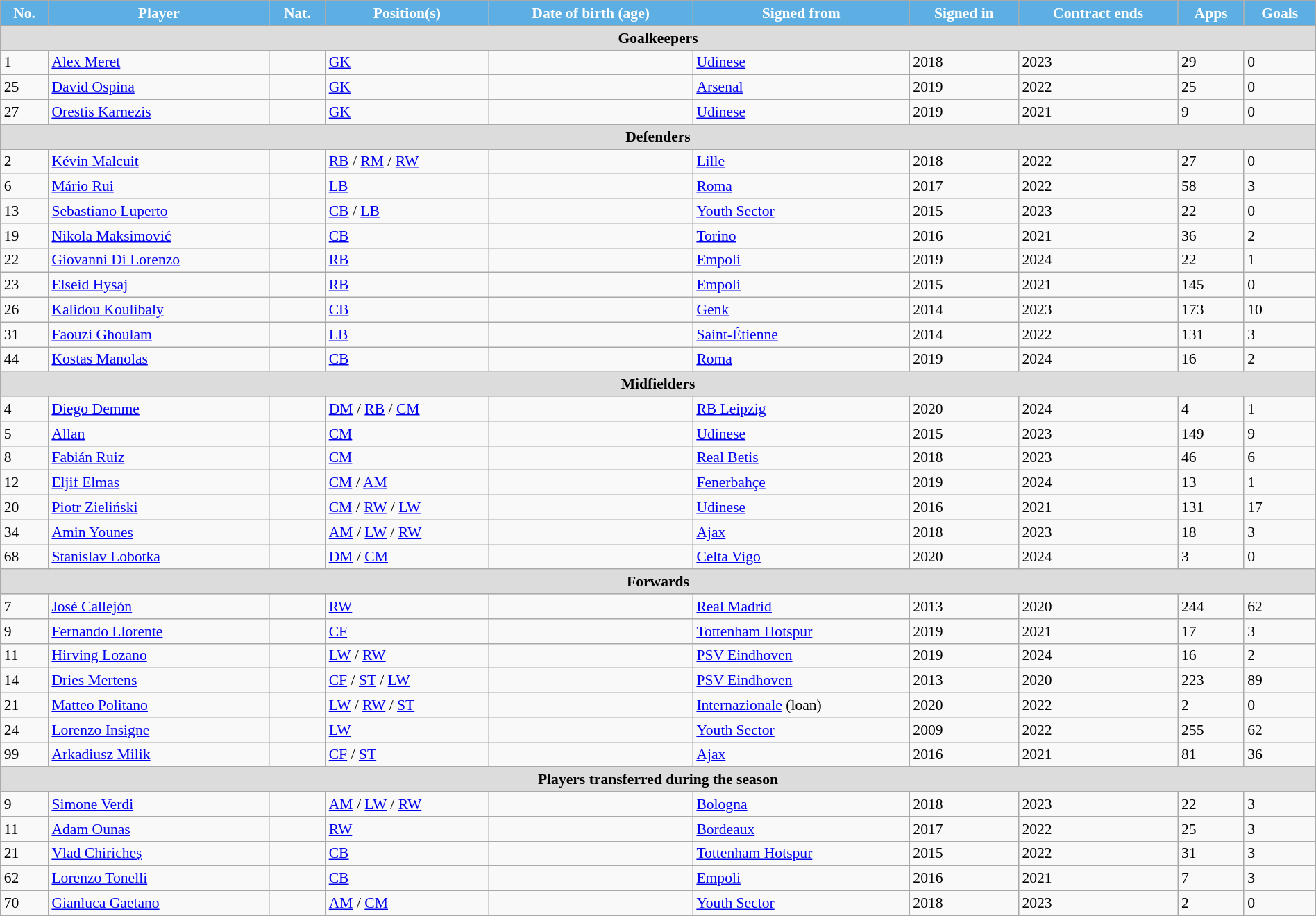<table class="wikitable" style="text-align: left; font-size:90%" width=100%>
<tr>
<th style="background:#5DAFE3; color:white; text-align:center;">No.</th>
<th style="background:#5DAFE3; color:white; text-align:center;">Player</th>
<th style="background:#5DAFE3; color:white; text-align:center;">Nat.</th>
<th style="background:#5DAFE3; color:white; text-align:center;">Position(s)</th>
<th style="background:#5DAFE3; color:white; text-align:center;">Date of birth (age)</th>
<th style="background:#5DAFE3; color:white; text-align:center;">Signed from</th>
<th style="background:#5DAFE3; color:white; text-align:center;">Signed in</th>
<th style="background:#5DAFE3; color:white; text-align:center;">Contract ends</th>
<th style="background:#5DAFE3; color:white; text-align:center;">Apps</th>
<th style="background:#5DAFE3; color:white; text-align:center;">Goals</th>
</tr>
<tr>
<th colspan=10 style="background:#DCDCDC; text-align:center;">Goalkeepers</th>
</tr>
<tr>
<td>1</td>
<td><a href='#'>Alex Meret</a></td>
<td></td>
<td><a href='#'>GK</a></td>
<td></td>
<td> <a href='#'>Udinese</a></td>
<td>2018</td>
<td>2023</td>
<td>29</td>
<td>0</td>
</tr>
<tr>
<td>25</td>
<td><a href='#'>David Ospina</a></td>
<td></td>
<td><a href='#'>GK</a></td>
<td></td>
<td> <a href='#'>Arsenal</a></td>
<td>2019</td>
<td>2022</td>
<td>25</td>
<td>0</td>
</tr>
<tr>
<td>27</td>
<td><a href='#'>Orestis Karnezis</a></td>
<td></td>
<td><a href='#'>GK</a></td>
<td></td>
<td> <a href='#'>Udinese</a></td>
<td>2019</td>
<td>2021</td>
<td>9</td>
<td>0</td>
</tr>
<tr>
<th colspan=10 style="background:#DCDCDC; text-align:center;">Defenders</th>
</tr>
<tr>
<td>2</td>
<td><a href='#'>Kévin Malcuit</a></td>
<td></td>
<td><a href='#'>RB</a> / <a href='#'>RM</a> / <a href='#'>RW</a></td>
<td></td>
<td> <a href='#'>Lille</a></td>
<td>2018</td>
<td>2022</td>
<td>27</td>
<td>0</td>
</tr>
<tr>
<td>6</td>
<td><a href='#'>Mário Rui</a></td>
<td></td>
<td><a href='#'>LB</a></td>
<td></td>
<td> <a href='#'>Roma</a></td>
<td>2017</td>
<td>2022</td>
<td>58</td>
<td>3</td>
</tr>
<tr>
<td>13</td>
<td><a href='#'>Sebastiano Luperto</a></td>
<td></td>
<td><a href='#'>CB</a> / <a href='#'>LB</a></td>
<td></td>
<td> <a href='#'>Youth Sector</a></td>
<td>2015</td>
<td>2023</td>
<td>22</td>
<td>0</td>
</tr>
<tr>
<td>19</td>
<td><a href='#'>Nikola Maksimović</a></td>
<td></td>
<td><a href='#'>CB</a></td>
<td></td>
<td> <a href='#'>Torino</a></td>
<td>2016</td>
<td>2021</td>
<td>36</td>
<td>2</td>
</tr>
<tr>
<td>22</td>
<td><a href='#'>Giovanni Di Lorenzo</a></td>
<td></td>
<td><a href='#'>RB</a></td>
<td></td>
<td> <a href='#'>Empoli</a></td>
<td>2019</td>
<td>2024</td>
<td>22</td>
<td>1</td>
</tr>
<tr>
<td>23</td>
<td><a href='#'>Elseid Hysaj</a></td>
<td></td>
<td><a href='#'>RB</a></td>
<td></td>
<td> <a href='#'>Empoli</a></td>
<td>2015</td>
<td>2021</td>
<td>145</td>
<td>0</td>
</tr>
<tr>
<td>26</td>
<td><a href='#'>Kalidou Koulibaly</a></td>
<td></td>
<td><a href='#'>CB</a></td>
<td></td>
<td> <a href='#'>Genk</a></td>
<td>2014</td>
<td>2023</td>
<td>173</td>
<td>10</td>
</tr>
<tr>
<td>31</td>
<td><a href='#'>Faouzi Ghoulam</a></td>
<td></td>
<td><a href='#'>LB</a></td>
<td></td>
<td> <a href='#'>Saint-Étienne</a></td>
<td>2014</td>
<td>2022</td>
<td>131</td>
<td>3</td>
</tr>
<tr>
<td>44</td>
<td><a href='#'>Kostas Manolas</a></td>
<td></td>
<td><a href='#'>CB</a></td>
<td></td>
<td> <a href='#'>Roma</a></td>
<td>2019</td>
<td>2024</td>
<td>16</td>
<td>2</td>
</tr>
<tr>
<th colspan=10 style="background:#DCDCDC; text-align:center;">Midfielders</th>
</tr>
<tr>
<td>4</td>
<td><a href='#'>Diego Demme</a></td>
<td></td>
<td><a href='#'>DM</a> / <a href='#'>RB</a> / <a href='#'>CM</a></td>
<td></td>
<td> <a href='#'>RB Leipzig</a></td>
<td>2020</td>
<td>2024</td>
<td>4</td>
<td>1</td>
</tr>
<tr>
<td>5</td>
<td><a href='#'>Allan</a></td>
<td></td>
<td><a href='#'>CM</a></td>
<td></td>
<td> <a href='#'>Udinese</a></td>
<td>2015</td>
<td>2023</td>
<td>149</td>
<td>9</td>
</tr>
<tr>
<td>8</td>
<td><a href='#'>Fabián Ruiz</a></td>
<td></td>
<td><a href='#'>CM</a></td>
<td></td>
<td> <a href='#'>Real Betis</a></td>
<td>2018</td>
<td>2023</td>
<td>46</td>
<td>6</td>
</tr>
<tr>
<td>12</td>
<td><a href='#'>Eljif Elmas</a></td>
<td></td>
<td><a href='#'>CM</a> / <a href='#'>AM</a></td>
<td></td>
<td> <a href='#'>Fenerbahçe</a></td>
<td>2019</td>
<td>2024</td>
<td>13</td>
<td>1</td>
</tr>
<tr>
<td>20</td>
<td><a href='#'>Piotr Zieliński</a></td>
<td></td>
<td><a href='#'>CM</a> / <a href='#'>RW</a> / <a href='#'>LW</a></td>
<td></td>
<td> <a href='#'>Udinese</a></td>
<td>2016</td>
<td>2021</td>
<td>131</td>
<td>17</td>
</tr>
<tr>
<td>34</td>
<td><a href='#'>Amin Younes</a></td>
<td></td>
<td><a href='#'>AM</a> / <a href='#'>LW</a> / <a href='#'>RW</a></td>
<td></td>
<td> <a href='#'>Ajax</a></td>
<td>2018</td>
<td>2023</td>
<td>18</td>
<td>3</td>
</tr>
<tr>
<td>68</td>
<td><a href='#'>Stanislav Lobotka</a></td>
<td></td>
<td><a href='#'>DM</a> / <a href='#'>CM</a></td>
<td></td>
<td> <a href='#'>Celta Vigo</a></td>
<td>2020</td>
<td>2024</td>
<td>3</td>
<td>0</td>
</tr>
<tr>
<th colspan=10 style="background:#DCDCDC; text-align:center;">Forwards</th>
</tr>
<tr>
<td>7</td>
<td><a href='#'>José Callejón</a></td>
<td></td>
<td><a href='#'>RW</a></td>
<td></td>
<td> <a href='#'>Real Madrid</a></td>
<td>2013</td>
<td>2020</td>
<td>244</td>
<td>62</td>
</tr>
<tr>
<td>9</td>
<td><a href='#'>Fernando Llorente</a></td>
<td></td>
<td><a href='#'>CF</a></td>
<td></td>
<td> <a href='#'>Tottenham Hotspur</a></td>
<td>2019</td>
<td>2021</td>
<td>17</td>
<td>3</td>
</tr>
<tr>
<td>11</td>
<td><a href='#'>Hirving Lozano</a></td>
<td></td>
<td><a href='#'>LW</a> / <a href='#'>RW</a></td>
<td></td>
<td> <a href='#'>PSV Eindhoven</a></td>
<td>2019</td>
<td>2024</td>
<td>16</td>
<td>2</td>
</tr>
<tr>
<td>14</td>
<td><a href='#'>Dries Mertens</a></td>
<td></td>
<td><a href='#'>CF</a> / <a href='#'>ST</a> / <a href='#'>LW</a></td>
<td></td>
<td> <a href='#'>PSV Eindhoven</a></td>
<td>2013</td>
<td>2020</td>
<td>223</td>
<td>89</td>
</tr>
<tr>
<td>21</td>
<td><a href='#'>Matteo Politano</a></td>
<td></td>
<td><a href='#'>LW</a> / <a href='#'>RW</a> / <a href='#'>ST</a></td>
<td></td>
<td> <a href='#'>Internazionale</a> (loan)</td>
<td>2020</td>
<td>2022</td>
<td>2</td>
<td>0</td>
</tr>
<tr>
<td>24</td>
<td><a href='#'>Lorenzo Insigne</a></td>
<td></td>
<td><a href='#'>LW</a></td>
<td></td>
<td> <a href='#'>Youth Sector</a></td>
<td>2009</td>
<td>2022</td>
<td>255</td>
<td>62</td>
</tr>
<tr>
<td>99</td>
<td><a href='#'>Arkadiusz Milik</a></td>
<td></td>
<td><a href='#'>CF</a> / <a href='#'>ST</a></td>
<td></td>
<td> <a href='#'>Ajax</a></td>
<td>2016</td>
<td>2021</td>
<td>81</td>
<td>36</td>
</tr>
<tr>
<th colspan=10 style="background:#DCDCDC; text-align:center;">Players transferred during the season</th>
</tr>
<tr>
<td>9</td>
<td><a href='#'>Simone Verdi</a></td>
<td></td>
<td><a href='#'>AM</a> / <a href='#'>LW</a> / <a href='#'>RW</a></td>
<td></td>
<td> <a href='#'>Bologna</a></td>
<td>2018</td>
<td>2023</td>
<td>22</td>
<td>3</td>
</tr>
<tr>
<td>11</td>
<td><a href='#'>Adam Ounas</a></td>
<td></td>
<td><a href='#'>RW</a></td>
<td></td>
<td> <a href='#'>Bordeaux</a></td>
<td>2017</td>
<td>2022</td>
<td>25</td>
<td>3</td>
</tr>
<tr>
<td>21</td>
<td><a href='#'>Vlad Chiricheș</a></td>
<td></td>
<td><a href='#'>CB</a></td>
<td></td>
<td> <a href='#'>Tottenham Hotspur</a></td>
<td>2015</td>
<td>2022</td>
<td>31</td>
<td>3</td>
</tr>
<tr>
<td>62</td>
<td><a href='#'>Lorenzo Tonelli</a></td>
<td></td>
<td><a href='#'>CB</a></td>
<td></td>
<td> <a href='#'>Empoli</a></td>
<td>2016</td>
<td>2021</td>
<td>7</td>
<td>3</td>
</tr>
<tr>
<td>70</td>
<td><a href='#'>Gianluca Gaetano</a></td>
<td></td>
<td><a href='#'>AM</a> / <a href='#'>CM</a></td>
<td></td>
<td> <a href='#'>Youth Sector</a></td>
<td>2018</td>
<td>2023</td>
<td>2</td>
<td>0</td>
</tr>
</table>
